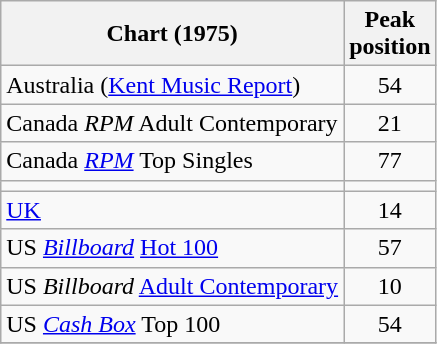<table class="wikitable sortable">
<tr>
<th>Chart (1975)</th>
<th>Peak<br>position</th>
</tr>
<tr>
<td>Australia (<a href='#'>Kent Music Report</a>)</td>
<td style="text-align:center;">54</td>
</tr>
<tr>
<td>Canada <em>RPM</em> Adult Contemporary</td>
<td style="text-align:center;">21</td>
</tr>
<tr>
<td>Canada <em><a href='#'>RPM</a></em> Top Singles</td>
<td style="text-align:center;">77</td>
</tr>
<tr>
<td></td>
</tr>
<tr>
<td><a href='#'>UK</a></td>
<td style="text-align:center;">14</td>
</tr>
<tr>
<td>US <em><a href='#'>Billboard</a></em> <a href='#'>Hot 100</a></td>
<td style="text-align:center;">57</td>
</tr>
<tr>
<td>US <em>Billboard</em> <a href='#'>Adult Contemporary</a></td>
<td style="text-align:center;">10</td>
</tr>
<tr>
<td>US <a href='#'><em>Cash Box</em></a> Top 100</td>
<td align="center">54</td>
</tr>
<tr>
</tr>
</table>
